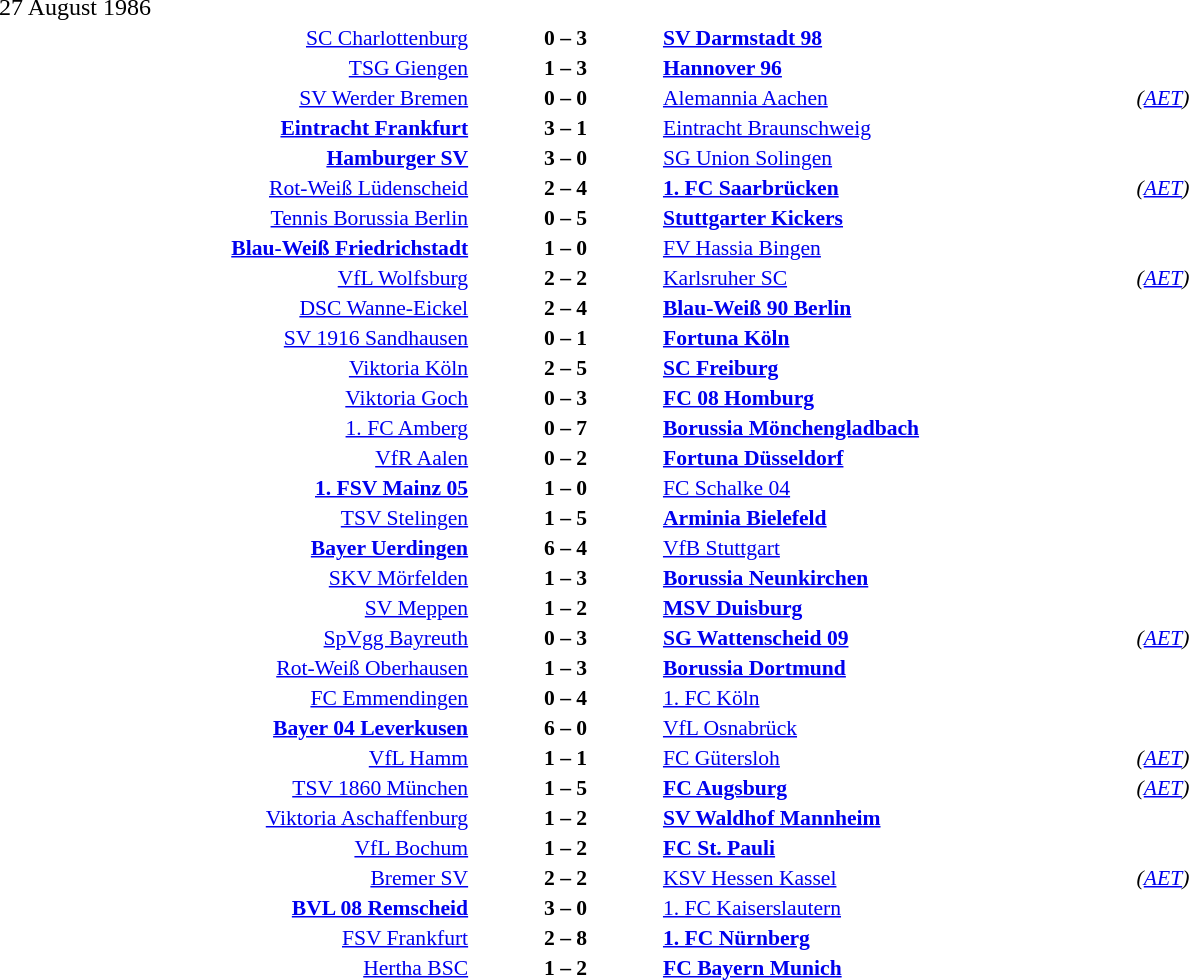<table width=100% cellspacing=1>
<tr>
<th width=25%></th>
<th width=10%></th>
<th width=25%></th>
<th></th>
</tr>
<tr>
<td>27 August 1986</td>
</tr>
<tr style=font-size:90%>
<td align=right><a href='#'>SC Charlottenburg</a></td>
<td align=center><strong>0 – 3</strong></td>
<td><strong><a href='#'>SV Darmstadt 98</a></strong></td>
</tr>
<tr style=font-size:90%>
<td align=right><a href='#'>TSG Giengen</a></td>
<td align=center><strong>1 – 3</strong></td>
<td><strong><a href='#'>Hannover 96</a></strong></td>
</tr>
<tr style=font-size:90%>
<td align=right><a href='#'>SV Werder Bremen</a></td>
<td align=center><strong>0 – 0</strong></td>
<td><a href='#'>Alemannia Aachen</a></td>
<td><em>(<a href='#'>AET</a>)</em></td>
</tr>
<tr style=font-size:90%>
<td align=right><strong><a href='#'>Eintracht Frankfurt</a></strong></td>
<td align=center><strong>3 – 1</strong></td>
<td><a href='#'>Eintracht Braunschweig</a></td>
</tr>
<tr style=font-size:90%>
<td align=right><strong><a href='#'>Hamburger SV</a></strong></td>
<td align=center><strong>3 – 0</strong></td>
<td><a href='#'>SG Union Solingen</a></td>
</tr>
<tr style=font-size:90%>
<td align=right><a href='#'>Rot-Weiß Lüdenscheid</a></td>
<td align=center><strong>2 – 4</strong></td>
<td><strong><a href='#'>1. FC Saarbrücken</a></strong></td>
<td><em>(<a href='#'>AET</a>)</em></td>
</tr>
<tr style=font-size:90%>
<td align=right><a href='#'>Tennis Borussia Berlin</a></td>
<td align=center><strong>0 – 5</strong></td>
<td><strong><a href='#'>Stuttgarter Kickers</a></strong></td>
</tr>
<tr style=font-size:90%>
<td align=right><strong><a href='#'>Blau-Weiß Friedrichstadt</a></strong></td>
<td align=center><strong>1 – 0</strong></td>
<td><a href='#'>FV Hassia Bingen</a></td>
</tr>
<tr style=font-size:90%>
<td align=right><a href='#'>VfL Wolfsburg</a></td>
<td align=center><strong>2 – 2</strong></td>
<td><a href='#'>Karlsruher SC</a></td>
<td><em>(<a href='#'>AET</a>)</em></td>
</tr>
<tr style=font-size:90%>
<td align=right><a href='#'>DSC Wanne-Eickel</a></td>
<td align=center><strong>2 – 4</strong></td>
<td><strong><a href='#'>Blau-Weiß 90 Berlin</a></strong></td>
</tr>
<tr style=font-size:90%>
<td align=right><a href='#'>SV 1916 Sandhausen</a></td>
<td align=center><strong>0 – 1</strong></td>
<td><strong><a href='#'>Fortuna Köln</a></strong></td>
</tr>
<tr style=font-size:90%>
<td align=right><a href='#'>Viktoria Köln</a></td>
<td align=center><strong>2 – 5</strong></td>
<td><strong><a href='#'>SC Freiburg</a></strong></td>
</tr>
<tr style=font-size:90%>
<td align=right><a href='#'>Viktoria Goch</a></td>
<td align=center><strong>0 – 3</strong></td>
<td><strong><a href='#'>FC 08 Homburg</a></strong></td>
</tr>
<tr style=font-size:90%>
<td align=right><a href='#'>1. FC Amberg</a></td>
<td align=center><strong>0 – 7</strong></td>
<td><strong><a href='#'>Borussia Mönchengladbach</a></strong></td>
</tr>
<tr style=font-size:90%>
<td align=right><a href='#'>VfR Aalen</a></td>
<td align=center><strong>0 – 2</strong></td>
<td><strong><a href='#'>Fortuna Düsseldorf</a></strong></td>
</tr>
<tr style=font-size:90%>
<td align=right><strong><a href='#'>1. FSV Mainz 05</a></strong></td>
<td align=center><strong>1 – 0</strong></td>
<td><a href='#'>FC Schalke 04</a></td>
</tr>
<tr style=font-size:90%>
<td align=right><a href='#'>TSV Stelingen</a></td>
<td align=center><strong>1 – 5</strong></td>
<td><strong><a href='#'>Arminia Bielefeld</a></strong></td>
</tr>
<tr style=font-size:90%>
<td align=right><strong><a href='#'>Bayer Uerdingen</a></strong></td>
<td align=center><strong>6 – 4</strong></td>
<td><a href='#'>VfB Stuttgart</a></td>
</tr>
<tr style=font-size:90%>
<td align=right><a href='#'>SKV Mörfelden</a></td>
<td align=center><strong>1 – 3</strong></td>
<td><strong><a href='#'>Borussia Neunkirchen</a></strong></td>
</tr>
<tr style=font-size:90%>
<td align=right><a href='#'>SV Meppen</a></td>
<td align=center><strong>1 – 2</strong></td>
<td><strong><a href='#'>MSV Duisburg</a></strong></td>
</tr>
<tr style=font-size:90%>
<td align=right><a href='#'>SpVgg Bayreuth</a></td>
<td align=center><strong>0 – 3</strong></td>
<td><strong><a href='#'>SG Wattenscheid 09</a></strong></td>
<td><em>(<a href='#'>AET</a>)</em></td>
</tr>
<tr style=font-size:90%>
<td align=right><a href='#'>Rot-Weiß Oberhausen</a></td>
<td align=center><strong>1 – 3</strong></td>
<td><strong><a href='#'>Borussia Dortmund</a></strong></td>
</tr>
<tr style=font-size:90%>
<td align=right><a href='#'>FC Emmendingen</a></td>
<td align=center><strong>0 – 4</strong></td>
<td><a href='#'>1. FC Köln</a></td>
</tr>
<tr style=font-size:90%>
<td align=right><strong><a href='#'>Bayer 04 Leverkusen</a></strong></td>
<td align=center><strong>6 – 0</strong></td>
<td><a href='#'>VfL Osnabrück</a></td>
</tr>
<tr style=font-size:90%>
<td align=right><a href='#'>VfL Hamm</a></td>
<td align=center><strong>1 – 1</strong></td>
<td><a href='#'>FC Gütersloh</a></td>
<td><em>(<a href='#'>AET</a>)</em></td>
</tr>
<tr style=font-size:90%>
<td align=right><a href='#'>TSV 1860 München</a></td>
<td align=center><strong>1 – 5</strong></td>
<td><strong><a href='#'>FC Augsburg</a></strong></td>
<td><em>(<a href='#'>AET</a>)</em></td>
</tr>
<tr style=font-size:90%>
<td align=right><a href='#'>Viktoria Aschaffenburg</a></td>
<td align=center><strong>1 – 2</strong></td>
<td><strong><a href='#'>SV Waldhof Mannheim</a></strong></td>
</tr>
<tr style=font-size:90%>
<td align=right><a href='#'>VfL Bochum</a></td>
<td align=center><strong>1 – 2</strong></td>
<td><strong><a href='#'>FC St. Pauli</a></strong></td>
</tr>
<tr style=font-size:90%>
<td align=right><a href='#'>Bremer SV</a></td>
<td align=center><strong>2 – 2</strong></td>
<td><a href='#'>KSV Hessen Kassel</a></td>
<td><em>(<a href='#'>AET</a>)</em></td>
</tr>
<tr style=font-size:90%>
<td align=right><strong><a href='#'>BVL 08 Remscheid</a></strong></td>
<td align=center><strong>3 – 0</strong></td>
<td><a href='#'>1. FC Kaiserslautern</a></td>
</tr>
<tr style=font-size:90%>
<td align=right><a href='#'>FSV Frankfurt</a></td>
<td align=center><strong>2 – 8</strong></td>
<td><strong><a href='#'>1. FC Nürnberg</a></strong></td>
</tr>
<tr style=font-size:90%>
<td align=right><a href='#'>Hertha BSC</a></td>
<td align=center><strong>1 – 2</strong></td>
<td><strong><a href='#'>FC Bayern Munich</a></strong></td>
</tr>
</table>
